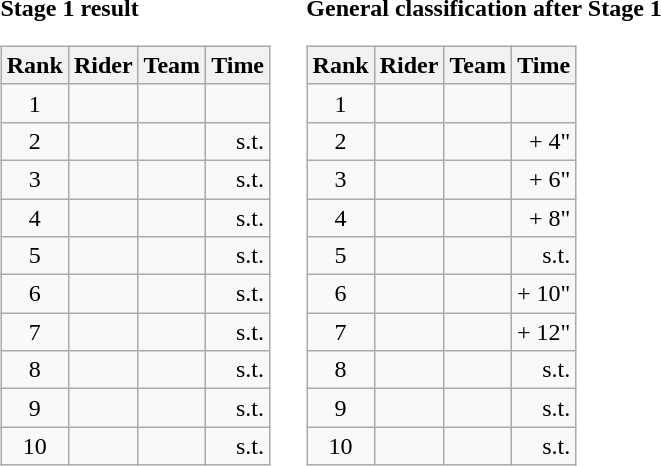<table>
<tr>
<td><strong>Stage 1 result</strong><br><table class="wikitable">
<tr>
<th scope="col">Rank</th>
<th scope="col">Rider</th>
<th scope="col">Team</th>
<th scope="col">Time</th>
</tr>
<tr>
<td style="text-align:center;">1</td>
<td></td>
<td></td>
<td style="text-align:right;"></td>
</tr>
<tr>
<td style="text-align:center;">2</td>
<td></td>
<td></td>
<td style="text-align:right;">s.t.</td>
</tr>
<tr>
<td style="text-align:center;">3</td>
<td></td>
<td></td>
<td style="text-align:right;">s.t.</td>
</tr>
<tr>
<td style="text-align:center;">4</td>
<td></td>
<td></td>
<td style="text-align:right;">s.t.</td>
</tr>
<tr>
<td style="text-align:center;">5</td>
<td></td>
<td></td>
<td style="text-align:right;">s.t.</td>
</tr>
<tr>
<td style="text-align:center;">6</td>
<td></td>
<td></td>
<td style="text-align:right;">s.t.</td>
</tr>
<tr>
<td style="text-align:center;">7</td>
<td></td>
<td></td>
<td style="text-align:right;">s.t.</td>
</tr>
<tr>
<td style="text-align:center;">8</td>
<td></td>
<td></td>
<td style="text-align:right;">s.t.</td>
</tr>
<tr>
<td style="text-align:center;">9</td>
<td></td>
<td></td>
<td style="text-align:right;">s.t.</td>
</tr>
<tr>
<td style="text-align:center;">10</td>
<td></td>
<td></td>
<td style="text-align:right;">s.t.</td>
</tr>
</table>
</td>
<td></td>
<td><strong>General classification after Stage 1</strong><br><table class="wikitable">
<tr>
<th scope="col">Rank</th>
<th scope="col">Rider</th>
<th scope="col">Team</th>
<th scope="col">Time</th>
</tr>
<tr>
<td style="text-align:center;">1</td>
<td></td>
<td></td>
<td style="text-align:right;"></td>
</tr>
<tr>
<td style="text-align:center;">2</td>
<td></td>
<td></td>
<td style="text-align:right;">+ 4"</td>
</tr>
<tr>
<td style="text-align:center;">3</td>
<td></td>
<td></td>
<td style="text-align:right;">+ 6"</td>
</tr>
<tr>
<td style="text-align:center;">4</td>
<td></td>
<td></td>
<td style="text-align:right;">+ 8"</td>
</tr>
<tr>
<td style="text-align:center;">5</td>
<td></td>
<td></td>
<td style="text-align:right;">s.t.</td>
</tr>
<tr>
<td style="text-align:center;">6</td>
<td></td>
<td></td>
<td style="text-align:right;">+ 10"</td>
</tr>
<tr>
<td style="text-align:center;">7</td>
<td></td>
<td></td>
<td style="text-align:right;">+ 12"</td>
</tr>
<tr>
<td style="text-align:center;">8</td>
<td></td>
<td></td>
<td style="text-align:right;">s.t.</td>
</tr>
<tr>
<td style="text-align:center;">9</td>
<td></td>
<td></td>
<td style="text-align:right;">s.t.</td>
</tr>
<tr>
<td style="text-align:center;">10</td>
<td></td>
<td></td>
<td style="text-align:right;">s.t.</td>
</tr>
</table>
</td>
</tr>
</table>
